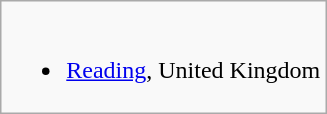<table class="wikitable">
<tr valign="top">
<td><br><ul><li> <a href='#'>Reading</a>, United Kingdom</li></ul></td>
</tr>
</table>
